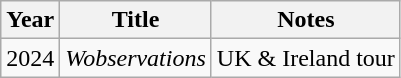<table class="wikitable">
<tr>
<th>Year</th>
<th>Title</th>
<th>Notes</th>
</tr>
<tr>
<td>2024</td>
<td><em>Wobservations</em></td>
<td>UK & Ireland tour</td>
</tr>
</table>
